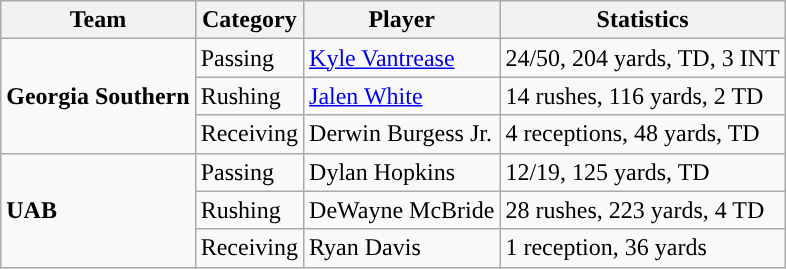<table class="wikitable" style="float: left;">
<tr>
<th>Team</th>
<th>Category</th>
<th>Player</th>
<th>Statistics</th>
</tr>
<tr>
<td rowspan=3><strong>Georgia Southern</strong></td>
<td>Passing</td>
<td><a href='#'>Kyle Vantrease</a></td>
<td>24/50, 204 yards, TD, 3 INT</td>
</tr>
<tr>
<td>Rushing</td>
<td><a href='#'>Jalen White</a></td>
<td>14 rushes, 116 yards, 2 TD</td>
</tr>
<tr>
<td>Receiving</td>
<td>Derwin Burgess Jr.</td>
<td>4 receptions, 48 yards, TD</td>
</tr>
<tr>
<td rowspan=3><strong>UAB</strong></td>
<td>Passing</td>
<td>Dylan Hopkins</td>
<td>12/19, 125 yards, TD</td>
</tr>
<tr>
<td>Rushing</td>
<td>DeWayne McBride</td>
<td>28 rushes, 223 yards, 4 TD</td>
</tr>
<tr>
<td>Receiving</td>
<td>Ryan Davis</td>
<td>1 reception, 36 yards</td>
</tr>
</table>
